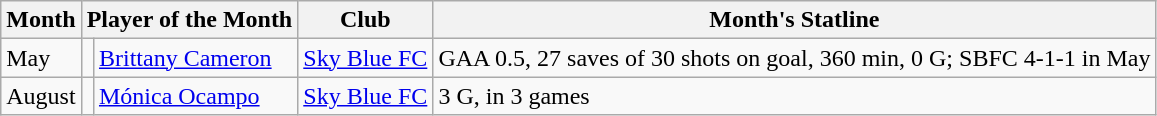<table class="wikitable">
<tr>
<th>Month</th>
<th colspan=2>Player of the Month</th>
<th>Club</th>
<th>Month's Statline</th>
</tr>
<tr>
<td>May</td>
<td></td>
<td><a href='#'>Brittany Cameron</a></td>
<td><a href='#'>Sky Blue FC</a></td>
<td>GAA 0.5, 27 saves of 30 shots on goal, 360 min, 0 G; SBFC 4-1-1 in May</td>
</tr>
<tr>
<td>August</td>
<td></td>
<td><a href='#'>Mónica Ocampo</a></td>
<td><a href='#'>Sky Blue FC</a></td>
<td>3 G, in 3 games</td>
</tr>
</table>
